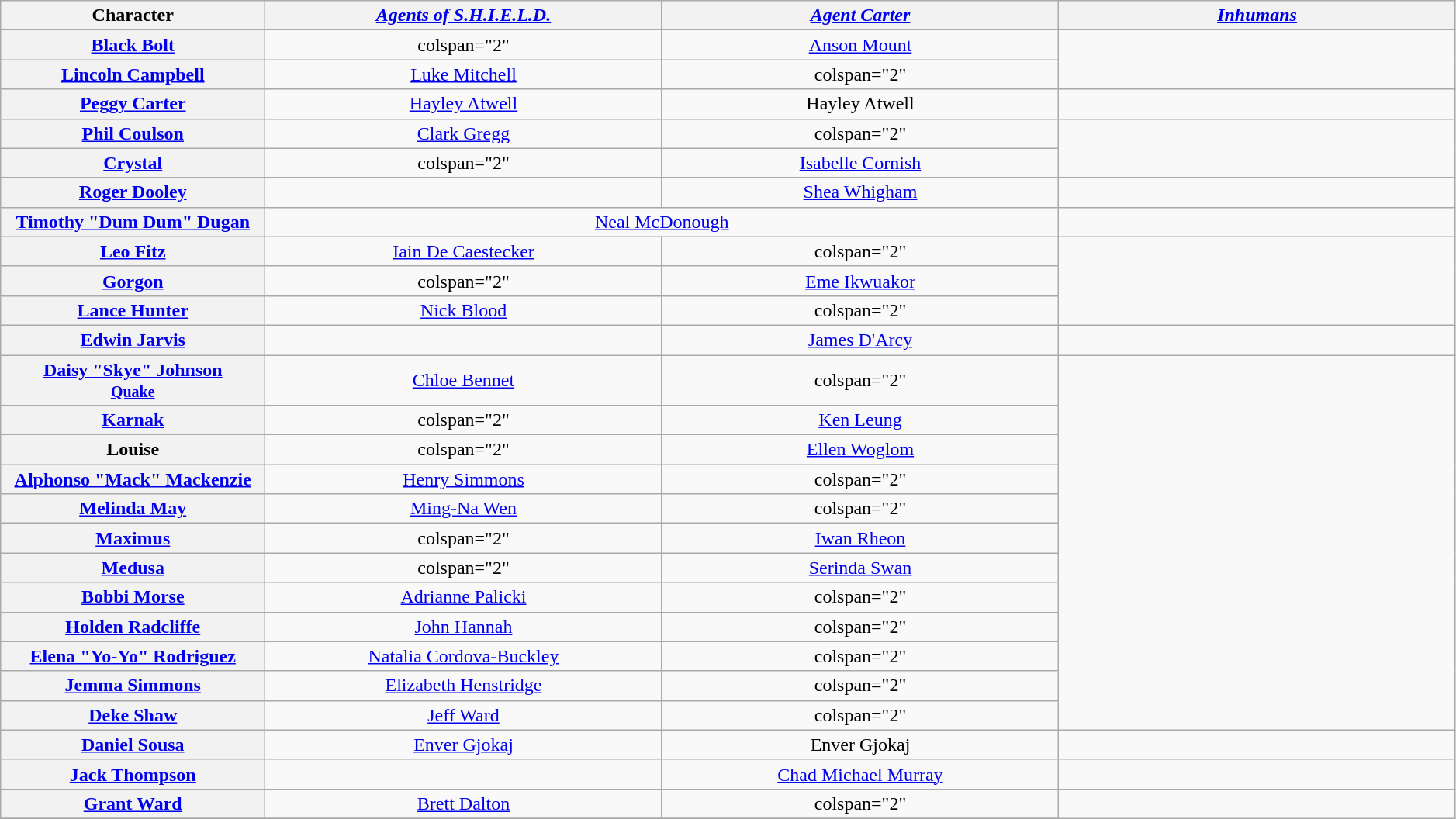<table class="wikitable" style="text-align: center; width: 99%;">
<tr>
<th scope="col" style="width: 18%;">Character</th>
<th scope="col" style="width: 27%;"><em><a href='#'>Agents of S.H.I.E.L.D.</a></em></th>
<th scope="col" style="width: 27%;"><em><a href='#'>Agent Carter</a></em></th>
<th scope="col" style="width: 27%;"><em><a href='#'>Inhumans</a></em></th>
</tr>
<tr>
<th scope="row"><a href='#'>Black Bolt</a></th>
<td>colspan="2" </td>
<td><a href='#'>Anson Mount</a></td>
</tr>
<tr>
<th scope="row"><a href='#'>Lincoln Campbell</a></th>
<td><a href='#'>Luke Mitchell</a></td>
<td>colspan="2" </td>
</tr>
<tr>
<th scope="row"><a href='#'>Peggy Carter</a> </th>
<td><a href='#'>Hayley Atwell</a></td>
<td>Hayley Atwell</td>
<td></td>
</tr>
<tr>
<th scope="row"><a href='#'>Phil Coulson</a>  </th>
<td><a href='#'>Clark Gregg</a></td>
<td>colspan="2" </td>
</tr>
<tr>
<th scope="row"><a href='#'>Crystal</a></th>
<td>colspan="2" </td>
<td><a href='#'>Isabelle Cornish</a></td>
</tr>
<tr>
<th scope="row"><a href='#'>Roger Dooley</a></th>
<td></td>
<td><a href='#'>Shea Whigham</a></td>
<td></td>
</tr>
<tr>
<th scope="row"><a href='#'>Timothy "Dum Dum" Dugan</a> </th>
<td colspan="2"><a href='#'>Neal McDonough</a></td>
<td></td>
</tr>
<tr>
<th scope="row"><a href='#'>Leo Fitz</a></th>
<td><a href='#'>Iain De Caestecker</a></td>
<td>colspan="2" </td>
</tr>
<tr>
<th scope="row"><a href='#'>Gorgon</a></th>
<td>colspan="2" </td>
<td><a href='#'>Eme Ikwuakor</a></td>
</tr>
<tr>
<th scope="row"><a href='#'>Lance Hunter</a></th>
<td><a href='#'>Nick Blood</a></td>
<td>colspan="2" </td>
</tr>
<tr>
<th scope="row"><a href='#'>Edwin Jarvis</a></th>
<td></td>
<td><a href='#'>James D'Arcy</a></td>
<td></td>
</tr>
<tr>
<th scope="row"><a href='#'>Daisy "Skye" Johnson<br><small>Quake</small></a></th>
<td><a href='#'>Chloe Bennet</a></td>
<td>colspan="2" </td>
</tr>
<tr>
<th scope="row"><a href='#'>Karnak</a></th>
<td>colspan="2" </td>
<td><a href='#'>Ken Leung</a></td>
</tr>
<tr>
<th scope="row">Louise</th>
<td>colspan="2" </td>
<td><a href='#'>Ellen Woglom</a></td>
</tr>
<tr>
<th scope="row"><a href='#'>Alphonso "Mack" Mackenzie</a></th>
<td><a href='#'>Henry Simmons</a></td>
<td>colspan="2" </td>
</tr>
<tr>
<th scope="row"><a href='#'>Melinda May</a></th>
<td><a href='#'>Ming-Na Wen</a></td>
<td>colspan="2" </td>
</tr>
<tr>
<th scope="row"><a href='#'>Maximus</a></th>
<td>colspan="2" </td>
<td><a href='#'>Iwan Rheon</a></td>
</tr>
<tr>
<th scope="row"><a href='#'>Medusa</a></th>
<td>colspan="2" </td>
<td><a href='#'>Serinda Swan</a></td>
</tr>
<tr>
<th scope="row"><a href='#'>Bobbi Morse</a></th>
<td><a href='#'>Adrianne Palicki</a></td>
<td>colspan="2" </td>
</tr>
<tr>
<th scope="row"><a href='#'>Holden Radcliffe</a></th>
<td><a href='#'>John Hannah</a></td>
<td>colspan="2" </td>
</tr>
<tr>
<th scope="row"><a href='#'>Elena "Yo-Yo" Rodriguez</a></th>
<td><a href='#'>Natalia Cordova-Buckley</a></td>
<td>colspan="2" </td>
</tr>
<tr>
<th scope="row"><a href='#'>Jemma Simmons</a></th>
<td><a href='#'>Elizabeth Henstridge</a></td>
<td>colspan="2" </td>
</tr>
<tr>
<th scope="row"><a href='#'>Deke Shaw</a></th>
<td><a href='#'>Jeff Ward</a></td>
<td>colspan="2" </td>
</tr>
<tr>
<th scope="row"><a href='#'>Daniel Sousa</a></th>
<td><a href='#'>Enver Gjokaj</a></td>
<td>Enver Gjokaj</td>
<td></td>
</tr>
<tr>
<th scope="row"><a href='#'>Jack Thompson</a></th>
<td></td>
<td><a href='#'>Chad Michael Murray</a></td>
<td></td>
</tr>
<tr>
<th scope="row"><a href='#'>Grant Ward</a></th>
<td><a href='#'>Brett Dalton</a></td>
<td>colspan="2" </td>
</tr>
<tr>
</tr>
</table>
